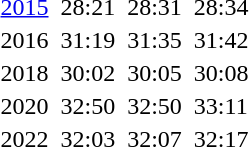<table>
<tr>
<td><a href='#'>2015</a></td>
<td align=left></td>
<td>28:21</td>
<td align=left></td>
<td>28:31</td>
<td align=left></td>
<td>28:34</td>
</tr>
<tr>
<td>2016</td>
<td align=left></td>
<td>31:19</td>
<td align=left></td>
<td>31:35</td>
<td align=left></td>
<td>31:42</td>
</tr>
<tr>
<td>2018</td>
<td align=left></td>
<td>30:02</td>
<td align=left></td>
<td>30:05</td>
<td align=left></td>
<td>30:08</td>
</tr>
<tr>
<td>2020</td>
<td align=left></td>
<td>32:50</td>
<td align=left></td>
<td>32:50</td>
<td align=left></td>
<td>33:11</td>
</tr>
<tr>
<td>2022</td>
<td align=left></td>
<td>32:03</td>
<td align=left></td>
<td>32:07</td>
<td align=left></td>
<td>32:17</td>
</tr>
</table>
